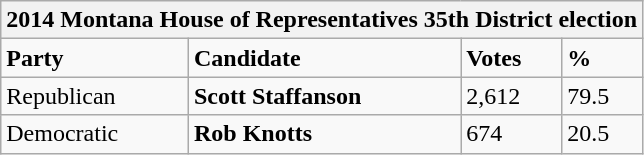<table class="wikitable">
<tr>
<th colspan="4">2014 Montana House of Representatives 35th District election</th>
</tr>
<tr>
<td><strong>Party</strong></td>
<td><strong>Candidate</strong></td>
<td><strong>Votes</strong></td>
<td><strong>%</strong></td>
</tr>
<tr>
<td>Republican</td>
<td><strong>Scott Staffanson</strong></td>
<td>2,612</td>
<td>79.5</td>
</tr>
<tr>
<td>Democratic</td>
<td><strong>Rob Knotts</strong></td>
<td>674</td>
<td>20.5</td>
</tr>
</table>
